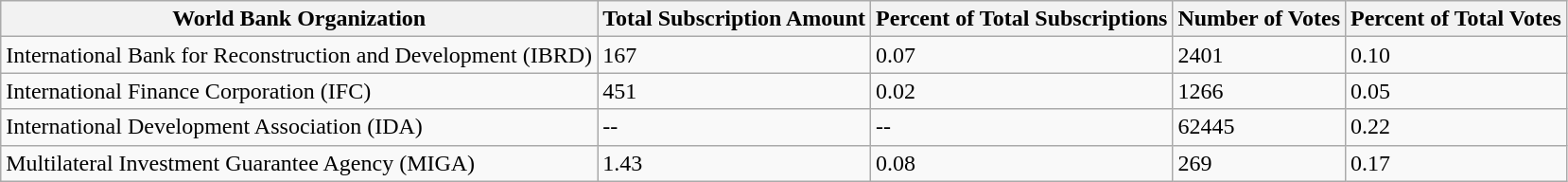<table class="wikitable">
<tr>
<th>World Bank Organization</th>
<th>Total Subscription Amount</th>
<th>Percent of Total Subscriptions</th>
<th>Number of Votes</th>
<th>Percent of Total Votes</th>
</tr>
<tr>
<td>International Bank for Reconstruction and Development (IBRD)</td>
<td>167</td>
<td>0.07</td>
<td>2401</td>
<td>0.10</td>
</tr>
<tr>
<td>International Finance Corporation (IFC) </td>
<td>451</td>
<td>0.02</td>
<td>1266</td>
<td>0.05</td>
</tr>
<tr>
<td>International Development Association (IDA) </td>
<td>--</td>
<td>--</td>
<td>62445</td>
<td>0.22</td>
</tr>
<tr>
<td>Multilateral Investment Guarantee Agency (MIGA) </td>
<td>1.43</td>
<td>0.08</td>
<td>269</td>
<td>0.17</td>
</tr>
</table>
